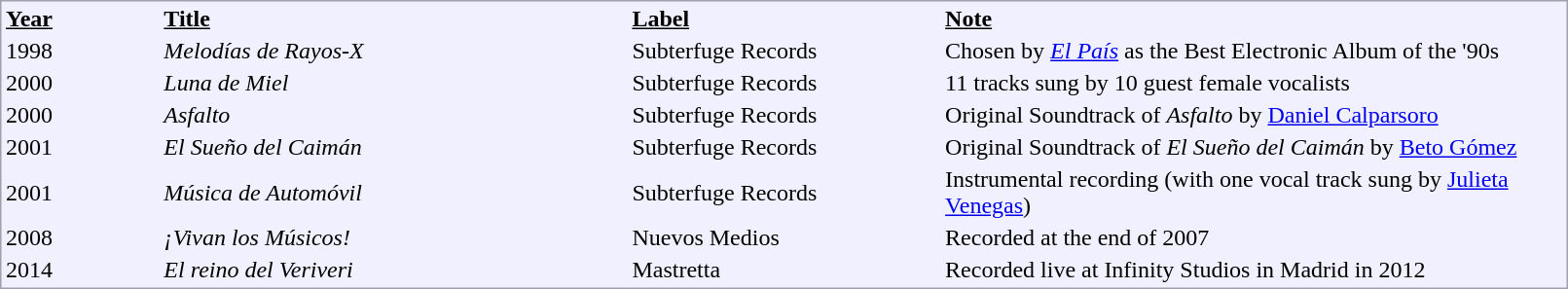<table style="border: 1px solid #a0a0aa; background-color: #f0f0ff; width: 85%; margin-left:8px;">
<tr>
<td width=10%><u><strong>Year</strong></u></td>
<td width=30%><u><strong>Title</strong></u></td>
<td width=20%><u><strong>Label</strong></u></td>
<td><u><strong>Note</strong></u></td>
</tr>
<tr>
<td>1998</td>
<td><em>Melodías de Rayos-X</em></td>
<td>Subterfuge Records</td>
<td>Chosen by <em><a href='#'>El País</a></em> as the Best Electronic Album of the '90s</td>
</tr>
<tr>
<td>2000</td>
<td><em>Luna de Miel</em></td>
<td>Subterfuge Records</td>
<td>11 tracks sung by 10 guest female vocalists</td>
</tr>
<tr>
<td>2000</td>
<td><em>Asfalto</em></td>
<td>Subterfuge Records</td>
<td>Original Soundtrack of <em>Asfalto</em> by <a href='#'>Daniel Calparsoro</a></td>
</tr>
<tr>
<td>2001</td>
<td><em>El Sueño del Caimán</em></td>
<td>Subterfuge Records</td>
<td>Original Soundtrack of <em>El Sueño del Caimán</em> by <a href='#'>Beto Gómez</a></td>
</tr>
<tr>
<td>2001</td>
<td><em>Música de Automóvil</em></td>
<td>Subterfuge Records</td>
<td>Instrumental recording (with one vocal track sung by <a href='#'>Julieta Venegas</a>)</td>
</tr>
<tr>
<td>2008</td>
<td><em>¡Vivan los Músicos!</em></td>
<td>Nuevos Medios</td>
<td>Recorded at the end of 2007</td>
</tr>
<tr>
<td>2014</td>
<td><em>El reino del Veriveri</em></td>
<td>Mastretta</td>
<td>Recorded live at Infinity Studios in Madrid in 2012</td>
</tr>
</table>
